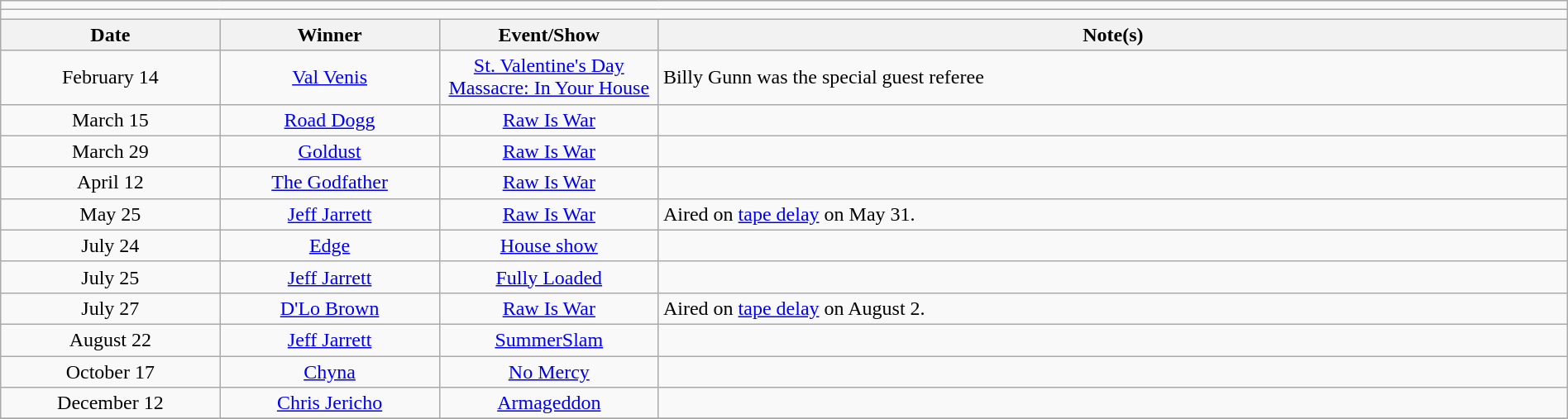<table class="wikitable" style="text-align:center; width:100%;">
<tr>
<td colspan="5"></td>
</tr>
<tr>
<td colspan="5"><strong></strong></td>
</tr>
<tr>
<th width=14%>Date</th>
<th width=14%>Winner</th>
<th width=14%>Event/Show</th>
<th width=58%>Note(s)</th>
</tr>
<tr>
<td>February 14</td>
<td><a href='#'>Val Venis</a></td>
<td><a href='#'>St. Valentine's Day Massacre: In Your House</a></td>
<td align=left>Billy Gunn was the special guest referee</td>
</tr>
<tr>
<td>March 15</td>
<td><a href='#'>Road Dogg</a></td>
<td><a href='#'>Raw Is War</a></td>
<td align=left></td>
</tr>
<tr>
<td>March 29</td>
<td><a href='#'>Goldust</a></td>
<td><a href='#'>Raw Is War</a></td>
<td align=left></td>
</tr>
<tr>
<td>April 12</td>
<td><a href='#'>The Godfather</a></td>
<td><a href='#'>Raw Is War</a></td>
<td align=left></td>
</tr>
<tr>
<td>May 25</td>
<td><a href='#'>Jeff Jarrett</a></td>
<td><a href='#'>Raw Is War</a></td>
<td align=left>Aired on <a href='#'>tape delay</a> on May 31.</td>
</tr>
<tr>
<td>July 24</td>
<td><a href='#'>Edge</a></td>
<td><a href='#'>House show</a></td>
<td align=left></td>
</tr>
<tr>
<td>July 25</td>
<td><a href='#'>Jeff Jarrett</a></td>
<td><a href='#'>Fully Loaded</a></td>
<td align=left></td>
</tr>
<tr>
<td>July 27</td>
<td><a href='#'>D'Lo Brown</a></td>
<td><a href='#'>Raw Is War</a></td>
<td align=left>Aired on <a href='#'>tape delay</a> on August 2.</td>
</tr>
<tr>
<td>August 22</td>
<td><a href='#'>Jeff Jarrett</a></td>
<td><a href='#'>SummerSlam</a></td>
<td align=left></td>
</tr>
<tr>
<td>October 17</td>
<td><a href='#'>Chyna</a></td>
<td><a href='#'>No Mercy</a></td>
<td align=left></td>
</tr>
<tr>
<td>December 12</td>
<td><a href='#'>Chris Jericho</a></td>
<td><a href='#'>Armageddon</a></td>
<td align=left></td>
</tr>
<tr>
</tr>
</table>
